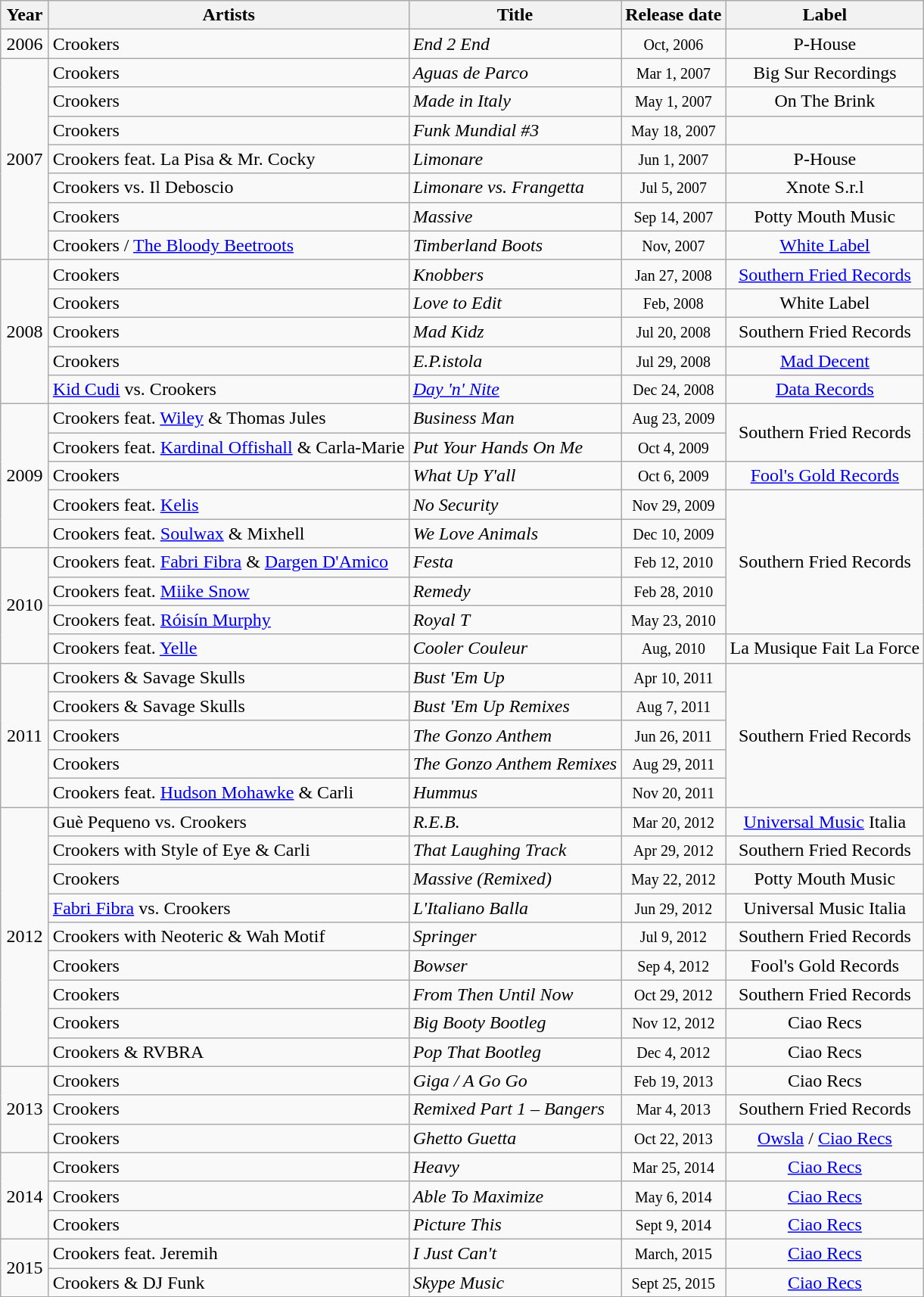<table class="wikitable">
<tr>
<th style="text-align:center; width:35px;">Year</th>
<th>Artists</th>
<th>Title</th>
<th style="text-align:center;">Release date</th>
<th>Label</th>
</tr>
<tr>
<td style="text-align:center;">2006</td>
<td>Crookers</td>
<td><em>End 2 End</em></td>
<td style="text-align:center;"><small>Oct, 2006</small></td>
<td style="text-align:center;">P-House</td>
</tr>
<tr>
<td style="text-align:center;" rowspan="7">2007</td>
<td>Crookers</td>
<td><em>Aguas de Parco</em></td>
<td style="text-align:center;"><small>Mar 1, 2007</small></td>
<td style="text-align:center;">Big Sur Recordings</td>
</tr>
<tr>
<td>Crookers</td>
<td><em>Made in Italy</em></td>
<td style="text-align:center;"><small>May 1, 2007</small></td>
<td style="text-align:center;">On The Brink</td>
</tr>
<tr>
<td>Crookers</td>
<td><em>Funk Mundial #3</em></td>
<td style="text-align:center;"><small>May 18, 2007</small></td>
</tr>
<tr>
<td>Crookers feat. La Pisa & Mr. Cocky</td>
<td><em>Limonare</em></td>
<td style="text-align:center;"><small>Jun 1, 2007</small></td>
<td style="text-align:center;">P-House</td>
</tr>
<tr>
<td>Crookers vs. Il Deboscio</td>
<td><em>Limonare vs. Frangetta</em></td>
<td style="text-align:center;"><small>Jul 5, 2007</small></td>
<td style="text-align:center;">Xnote S.r.l</td>
</tr>
<tr>
<td>Crookers</td>
<td><em>Massive</em></td>
<td style="text-align:center;"><small>Sep 14, 2007</small></td>
<td style="text-align:center;">Potty Mouth Music</td>
</tr>
<tr>
<td>Crookers / <a href='#'>The Bloody Beetroots</a></td>
<td><em>Timberland Boots</em></td>
<td style="text-align:center;"><small>Nov, 2007</small></td>
<td style="text-align:center;"><a href='#'>White Label</a></td>
</tr>
<tr>
<td style="text-align:center;" rowspan="5">2008</td>
<td>Crookers</td>
<td><em>Knobbers</em></td>
<td style="text-align:center;"><small>Jan 27, 2008</small></td>
<td style="text-align:center;"><a href='#'>Southern Fried Records</a></td>
</tr>
<tr>
<td>Crookers</td>
<td><em>Love to Edit</em></td>
<td style="text-align:center;"><small>Feb, 2008</small></td>
<td style="text-align:center;">White Label</td>
</tr>
<tr>
<td>Crookers</td>
<td><em>Mad Kidz</em></td>
<td style="text-align:center;"><small>Jul 20, 2008</small></td>
<td style="text-align:center;">Southern Fried Records</td>
</tr>
<tr>
<td>Crookers</td>
<td><em>E.P.istola</em></td>
<td style="text-align:center;"><small>Jul 29, 2008</small></td>
<td style="text-align:center;"><a href='#'>Mad Decent</a></td>
</tr>
<tr>
<td><a href='#'>Kid Cudi</a> vs. Crookers</td>
<td><em><a href='#'>Day 'n' Nite</a></em></td>
<td style="text-align:center;"><small>Dec 24, 2008</small></td>
<td style="text-align:center;"><a href='#'>Data Records</a></td>
</tr>
<tr>
<td style="text-align:center;" rowspan="5">2009</td>
<td>Crookers feat. <a href='#'>Wiley</a> & Thomas Jules</td>
<td><em>Business Man</em></td>
<td style="text-align:center;"><small>Aug 23, 2009</small></td>
<td style="text-align:center;" rowspan="2">Southern Fried Records</td>
</tr>
<tr>
<td>Crookers feat. <a href='#'>Kardinal Offishall</a> & Carla-Marie</td>
<td><em>Put Your Hands On Me</em></td>
<td style="text-align:center;"><small>Oct 4, 2009</small></td>
</tr>
<tr>
<td>Crookers</td>
<td><em>What Up Y'all</em></td>
<td style="text-align:center;"><small>Oct 6, 2009</small></td>
<td style="text-align:center;"><a href='#'>Fool's Gold Records</a></td>
</tr>
<tr>
<td>Crookers feat. <a href='#'>Kelis</a></td>
<td><em>No Security</em></td>
<td style="text-align:center;"><small>Nov 29, 2009</small></td>
<td style="text-align:center;" rowspan="5">Southern Fried Records</td>
</tr>
<tr>
<td>Crookers feat. <a href='#'>Soulwax</a> & Mixhell</td>
<td><em>We Love Animals</em></td>
<td style="text-align:center;"><small>Dec 10, 2009</small></td>
</tr>
<tr>
<td style="text-align:center;" rowspan="4">2010</td>
<td>Crookers feat. <a href='#'>Fabri Fibra</a> & <a href='#'>Dargen D'Amico</a></td>
<td><em>Festa</em></td>
<td style="text-align:center;"><small>Feb 12, 2010</small></td>
</tr>
<tr>
<td>Crookers feat. <a href='#'>Miike Snow</a></td>
<td><em>Remedy</em></td>
<td style="text-align:center;"><small>Feb 28, 2010</small></td>
</tr>
<tr>
<td>Crookers feat. <a href='#'>Róisín Murphy</a></td>
<td><em>Royal T</em></td>
<td style="text-align:center;"><small>May 23, 2010</small></td>
</tr>
<tr>
<td>Crookers feat. <a href='#'>Yelle</a></td>
<td><em>Cooler Couleur</em></td>
<td style="text-align:center;"><small>Aug, 2010</small></td>
<td style="text-align:center;">La Musique Fait La Force</td>
</tr>
<tr>
<td style="text-align:center;" rowspan="5">2011</td>
<td>Crookers & Savage Skulls</td>
<td><em>Bust 'Em Up</em></td>
<td style="text-align:center;"><small>Apr 10, 2011</small></td>
<td style="text-align:center;" rowspan="5">Southern Fried Records</td>
</tr>
<tr>
<td>Crookers & Savage Skulls</td>
<td><em>Bust 'Em Up Remixes</em></td>
<td style="text-align:center;"><small>Aug 7, 2011</small></td>
</tr>
<tr>
<td>Crookers</td>
<td><em> The Gonzo Anthem</em></td>
<td style="text-align:center;"><small>Jun 26, 2011</small></td>
</tr>
<tr>
<td>Crookers</td>
<td><em>The Gonzo Anthem Remixes</em></td>
<td style="text-align:center;"><small>Aug 29, 2011</small></td>
</tr>
<tr>
<td>Crookers feat. <a href='#'>Hudson Mohawke</a> & Carli</td>
<td><em>Hummus</em></td>
<td style="text-align:center;"><small>Nov 20, 2011</small></td>
</tr>
<tr>
<td style="text-align:center;" rowspan="9">2012</td>
<td>Guè Pequeno vs. Crookers</td>
<td><em>R.E.B.</em></td>
<td style="text-align:center;"><small>Mar 20, 2012</small></td>
<td style="text-align:center;"><a href='#'>Universal Music</a> Italia</td>
</tr>
<tr>
<td>Crookers with Style of Eye & Carli</td>
<td><em>That Laughing Track</em></td>
<td style="text-align:center;"><small>Apr 29, 2012</small></td>
<td style="text-align:center;">Southern Fried Records</td>
</tr>
<tr>
<td>Crookers</td>
<td><em> Massive (Remixed)</em></td>
<td style="text-align:center;"><small>May 22, 2012</small></td>
<td style="text-align:center;">Potty Mouth Music</td>
</tr>
<tr>
<td><a href='#'>Fabri Fibra</a> vs. Crookers</td>
<td><em>L'Italiano Balla</em></td>
<td style="text-align:center;"><small>Jun 29, 2012</small></td>
<td style="text-align:center;">Universal Music Italia</td>
</tr>
<tr>
<td>Crookers with Neoteric & Wah Motif</td>
<td><em>Springer</em></td>
<td style="text-align:center;"><small>Jul 9, 2012</small></td>
<td style="text-align:center;">Southern Fried Records</td>
</tr>
<tr>
<td>Crookers</td>
<td><em>Bowser</em></td>
<td style="text-align:center;"><small>Sep 4, 2012</small></td>
<td style="text-align:center;">Fool's Gold Records</td>
</tr>
<tr>
<td>Crookers</td>
<td><em>From Then Until Now</em></td>
<td style="text-align:center;"><small>Oct 29, 2012</small></td>
<td style="text-align:center;">Southern Fried Records</td>
</tr>
<tr>
<td>Crookers</td>
<td><em>Big Booty Bootleg</em></td>
<td style="text-align:center;"><small>Nov 12, 2012</small></td>
<td style="text-align:center;">Ciao Recs</td>
</tr>
<tr>
<td>Crookers & RVBRA</td>
<td><em>Pop That Bootleg</em></td>
<td style="text-align:center;"><small>Dec 4, 2012</small></td>
<td style="text-align:center;">Ciao Recs</td>
</tr>
<tr>
<td style="text-align:center;" rowspan="3">2013</td>
<td>Crookers</td>
<td><em>Giga / A Go Go</em></td>
<td style="text-align:center;"><small>Feb 19, 2013</small></td>
<td style="text-align:center;">Ciao Recs</td>
</tr>
<tr>
<td>Crookers</td>
<td><em>Remixed Part 1 – Bangers</em></td>
<td style="text-align:center;"><small>Mar 4, 2013</small></td>
<td style="text-align:center;">Southern Fried Records</td>
</tr>
<tr>
<td>Crookers</td>
<td><em>Ghetto Guetta</em></td>
<td style="text-align:center;"><small>Oct 22, 2013</small></td>
<td style="text-align:center;"><a href='#'>Owsla</a> / <a href='#'>Ciao Recs</a></td>
</tr>
<tr>
<td style="text-align:center;" rowspan="3">2014</td>
<td>Crookers</td>
<td><em>Heavy</em></td>
<td style="text-align:center;"><small>Mar 25, 2014</small></td>
<td style="text-align:center;"><a href='#'>Ciao Recs</a></td>
</tr>
<tr>
<td>Crookers</td>
<td><em>Able To Maximize</em></td>
<td style="text-align:center;"><small>May 6, 2014</small></td>
<td style="text-align:center;"><a href='#'>Ciao Recs</a></td>
</tr>
<tr>
<td>Crookers</td>
<td><em>Picture This</em></td>
<td style="text-align:center;"><small>Sept 9, 2014</small></td>
<td style="text-align:center;"><a href='#'>Ciao Recs</a></td>
</tr>
<tr>
<td rowspan="2" style="text-align:center;">2015</td>
<td>Crookers feat. Jeremih</td>
<td><em>I Just Can't</em></td>
<td style="text-align:center;"><small>March, 2015</small></td>
<td style="text-align:center;"><a href='#'>Ciao Recs</a></td>
</tr>
<tr>
<td>Crookers & DJ Funk</td>
<td><em>Skype Music</em></td>
<td style="text-align:center;"><small>Sept 25, 2015</small></td>
<td style="text-align:center;"><a href='#'>Ciao Recs</a></td>
</tr>
</table>
